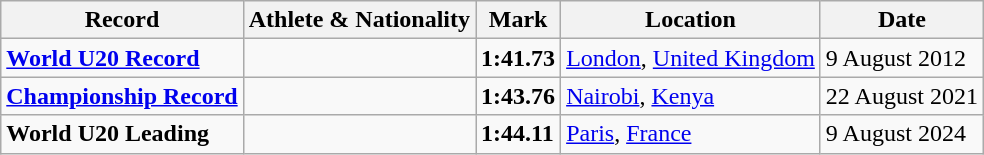<table class="wikitable">
<tr>
<th scope="col">Record</th>
<th scope="col">Athlete & Nationality</th>
<th scope="col">Mark</th>
<th scope="col">Location</th>
<th scope="col">Date</th>
</tr>
<tr>
<td><strong><a href='#'>World U20 Record</a></strong></td>
<td></td>
<td><strong>1:41.73</strong></td>
<td><a href='#'>London</a>, <a href='#'>United Kingdom</a></td>
<td>9 August 2012</td>
</tr>
<tr>
<td><strong><a href='#'>Championship Record</a></strong></td>
<td></td>
<td><strong>1:43.76</strong></td>
<td><a href='#'>Nairobi</a>, <a href='#'>Kenya</a></td>
<td>22 August 2021</td>
</tr>
<tr>
<td><strong>World U20 Leading</strong></td>
<td></td>
<td><strong>1:44.11</strong></td>
<td><a href='#'>Paris</a>, <a href='#'>France</a></td>
<td>9 August 2024</td>
</tr>
</table>
